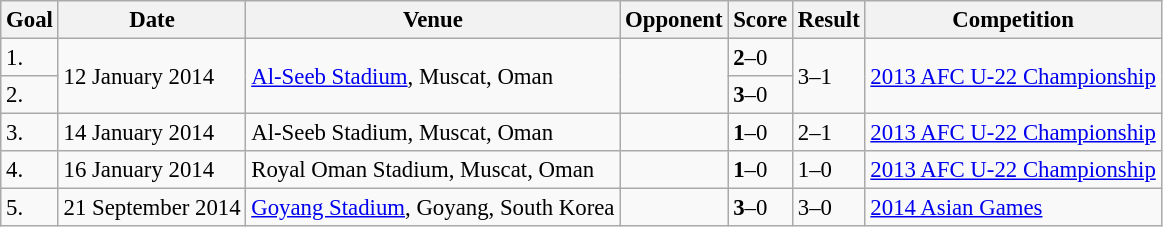<table class="wikitable sortable" style="font-size:95%;">
<tr>
<th>Goal</th>
<th>Date</th>
<th>Venue</th>
<th>Opponent</th>
<th>Score</th>
<th>Result</th>
<th>Competition</th>
</tr>
<tr>
<td>1.</td>
<td rowspan=2>12 January 2014</td>
<td rowspan=2> <a href='#'>Al-Seeb Stadium</a>, Muscat, Oman</td>
<td rowspan=2></td>
<td><strong>2</strong>–0</td>
<td rowspan=2>3–1</td>
<td rowspan=2><a href='#'>2013 AFC U-22 Championship</a></td>
</tr>
<tr>
<td>2.</td>
<td><strong>3</strong>–0</td>
</tr>
<tr>
<td>3.</td>
<td>14 January 2014</td>
<td> Al-Seeb Stadium, Muscat, Oman</td>
<td></td>
<td><strong>1</strong>–0</td>
<td>2–1</td>
<td><a href='#'>2013 AFC U-22 Championship</a></td>
</tr>
<tr>
<td>4.</td>
<td>16 January 2014</td>
<td> Royal Oman Stadium, Muscat, Oman</td>
<td></td>
<td><strong>1</strong>–0</td>
<td>1–0</td>
<td><a href='#'>2013 AFC U-22 Championship</a></td>
</tr>
<tr>
<td>5.</td>
<td>21 September 2014</td>
<td> <a href='#'>Goyang Stadium</a>, Goyang, South Korea</td>
<td></td>
<td><strong>3</strong>–0</td>
<td>3–0</td>
<td><a href='#'>2014 Asian Games</a></td>
</tr>
</table>
